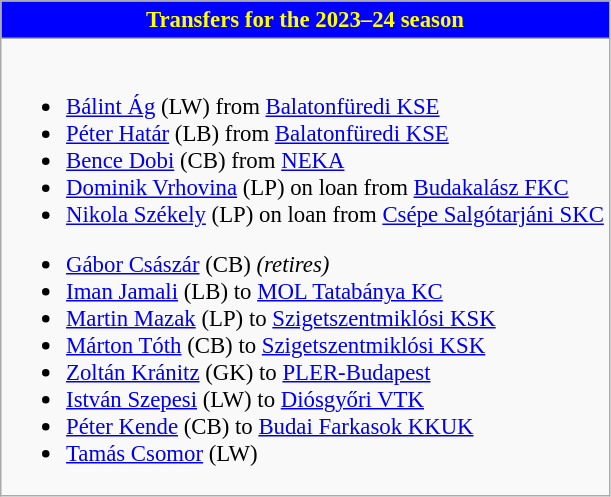<table class="wikitable collapsible collapsed" style="font-size:95%">
<tr>
<th style="color:yellow; background:blue"> <strong>Transfers for the 2023–24 season</strong></th>
</tr>
<tr>
<td><br>
<ul><li> <a href='#'>Bálint Ág</a> (LW) from  <a href='#'>Balatonfüredi KSE</a></li><li> <a href='#'>Péter Határ</a> (LB) from  <a href='#'>Balatonfüredi KSE</a></li><li> <a href='#'>Bence Dobi</a> (CB) from  <a href='#'>NEKA</a></li><li> <a href='#'>Dominik Vrhovina</a> (LP) on loan from  <a href='#'>Budakalász FKC</a></li><li> <a href='#'>Nikola Székely</a> (LP) on loan from  <a href='#'>Csépe Salgótarjáni SKC</a></li></ul><ul><li> <a href='#'>Gábor Császár</a> (CB) <em>(retires)</em></li><li> <a href='#'>Iman Jamali</a> (LB) to  <a href='#'>MOL Tatabánya KC</a></li><li> <a href='#'>Martin Mazak</a> (LP) to  <a href='#'>Szigetszentmiklósi KSK</a></li><li> <a href='#'>Márton Tóth</a> (CB) to  <a href='#'>Szigetszentmiklósi KSK</a></li><li> <a href='#'>Zoltán Kránitz</a> (GK) to  <a href='#'>PLER-Budapest</a></li><li> <a href='#'>István Szepesi</a> (LW) to  <a href='#'>Diósgyőri VTK</a></li><li> <a href='#'>Péter Kende</a> (CB) to  <a href='#'>Budai Farkasok KKUK</a></li><li> <a href='#'>Tamás Csomor</a> (LW)</li></ul></td>
</tr>
</table>
